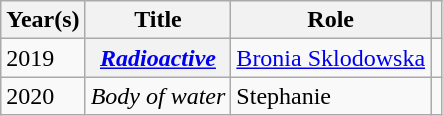<table class="wikitable plainrowheaders">
<tr>
<th scope="col">Year(s)</th>
<th scope="col">Title</th>
<th scope="col">Role</th>
<th scope="col"></th>
</tr>
<tr>
<td>2019</td>
<th scope="row"><em><a href='#'>Radioactive</a></em></th>
<td><a href='#'>Bronia Sklodowska</a></td>
<td style="text-align:center;"></td>
</tr>
<tr>
<td>2020</td>
<td><em>Body of water</em></td>
<td>Stephanie</td>
<td style="text-align:center;"></td>
</tr>
</table>
